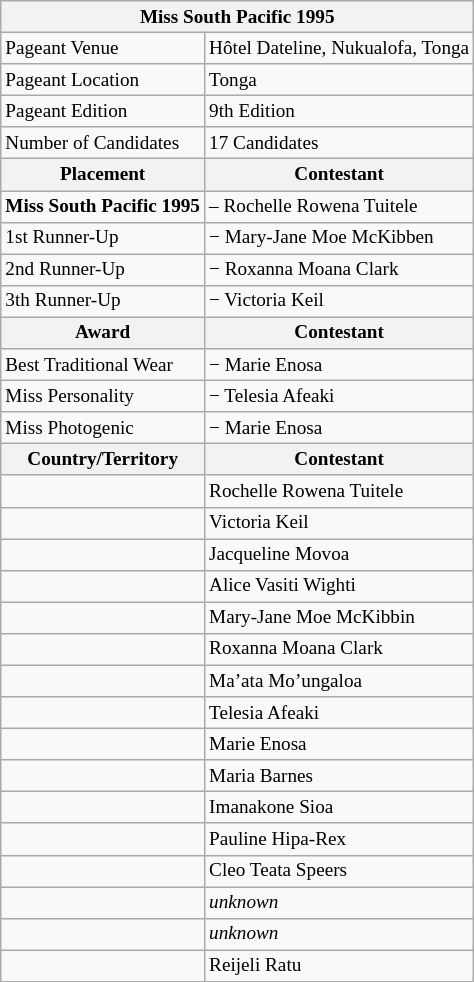<table class="wikitable sortable" style="font-size: 80%;">
<tr>
<th colspan="2"><strong>Miss South Pacific 1995</strong></th>
</tr>
<tr>
<td>Pageant Venue</td>
<td>Hôtel Dateline, Nukualofa, Tonga</td>
</tr>
<tr>
<td>Pageant Location</td>
<td>Tonga</td>
</tr>
<tr>
<td>Pageant Edition</td>
<td>9th Edition</td>
</tr>
<tr>
<td>Number of Candidates</td>
<td>17 Candidates</td>
</tr>
<tr>
<th>Placement</th>
<th>Contestant</th>
</tr>
<tr>
<td><strong>Miss South Pacific 1995</strong></td>
<td> – Rochelle Rowena Tuitele<br></td>
</tr>
<tr>
<td>1st Runner-Up</td>
<td> − Mary-Jane Moe McKibben</td>
</tr>
<tr>
<td>2nd Runner-Up</td>
<td> − Roxanna Moana Clark</td>
</tr>
<tr>
<td>3th Runner-Up</td>
<td> − Victoria Keil</td>
</tr>
<tr>
<th>Award</th>
<th>Contestant</th>
</tr>
<tr>
<td>Best Traditional Wear</td>
<td> − Marie Enosa</td>
</tr>
<tr>
<td>Miss Personality</td>
<td> − Telesia Afeaki</td>
</tr>
<tr>
<td>Miss Photogenic</td>
<td> − Marie Enosa</td>
</tr>
<tr>
<th><strong>Country/Territory</strong></th>
<th>Contestant</th>
</tr>
<tr>
<td></td>
<td>Rochelle Rowena Tuitele</td>
</tr>
<tr>
<td></td>
<td>Victoria Keil</td>
</tr>
<tr>
<td></td>
<td>Jacqueline Movoa</td>
</tr>
<tr>
<td></td>
<td>Alice Vasiti Wighti</td>
</tr>
<tr>
<td></td>
<td>Mary-Jane Moe McKibbin</td>
</tr>
<tr>
<td></td>
<td>Roxanna Moana Clark</td>
</tr>
<tr>
<td></td>
<td>Ma’ata Mo’ungaloa</td>
</tr>
<tr>
<td></td>
<td>Telesia Afeaki</td>
</tr>
<tr>
<td></td>
<td>Marie Enosa</td>
</tr>
<tr>
<td></td>
<td>Maria Barnes</td>
</tr>
<tr>
<td></td>
<td>Imanakone Sioa</td>
</tr>
<tr>
<td></td>
<td>Pauline Hipa-Rex</td>
</tr>
<tr>
<td></td>
<td>Cleo Teata Speers</td>
</tr>
<tr>
<td></td>
<td><em>unknown</em></td>
</tr>
<tr>
<td></td>
<td><em>unknown</em></td>
</tr>
<tr>
<td></td>
<td>Reijeli Ratu</td>
</tr>
</table>
